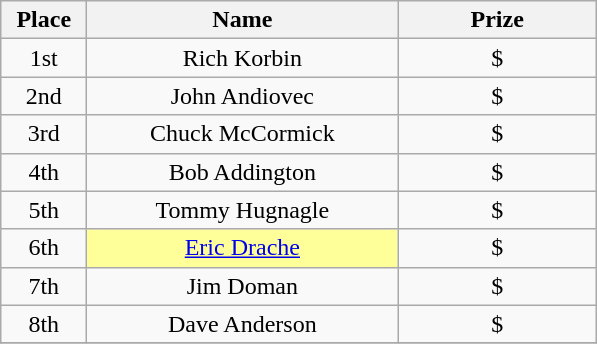<table class="wikitable">
<tr>
<th width="50">Place</th>
<th width="200">Name</th>
<th width="125">Prize</th>
</tr>
<tr>
<td align = "center">1st</td>
<td align = "center">Rich Korbin</td>
<td align = "center">$</td>
</tr>
<tr>
<td align = "center">2nd</td>
<td align = "center">John Andiovec</td>
<td align = "center">$</td>
</tr>
<tr>
<td align = "center">3rd</td>
<td align = "center">Chuck McCormick</td>
<td align = "center">$</td>
</tr>
<tr>
<td align = "center">4th</td>
<td align = "center">Bob Addington</td>
<td align = "center">$</td>
</tr>
<tr>
<td align = "center">5th</td>
<td align = "center">Tommy Hugnagle</td>
<td align = "center">$</td>
</tr>
<tr>
<td align = "center">6th</td>
<td align = "center" bgcolor="#FFFF99"><a href='#'>Eric Drache</a></td>
<td align = "center">$</td>
</tr>
<tr>
<td align = "center">7th</td>
<td align = "center">Jim Doman</td>
<td align = "center">$</td>
</tr>
<tr>
<td align = "center">8th</td>
<td align = "center">Dave Anderson</td>
<td align = "center">$</td>
</tr>
<tr>
</tr>
</table>
